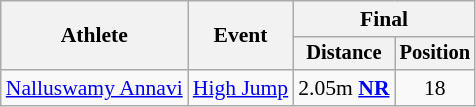<table class=wikitable style="font-size:90%">
<tr>
<th rowspan="2">Athlete</th>
<th rowspan="2">Event</th>
<th colspan="2">Final</th>
</tr>
<tr style="font-size:95%">
<th>Distance</th>
<th>Position</th>
</tr>
<tr style=text-align:center>
<td style=text-align:left><a href='#'>Nalluswamy Annavi</a></td>
<td style="text-align:left"><a href='#'>High Jump</a></td>
<td>2.05m <strong><a href='#'>NR</a></strong></td>
<td>18</td>
</tr>
</table>
